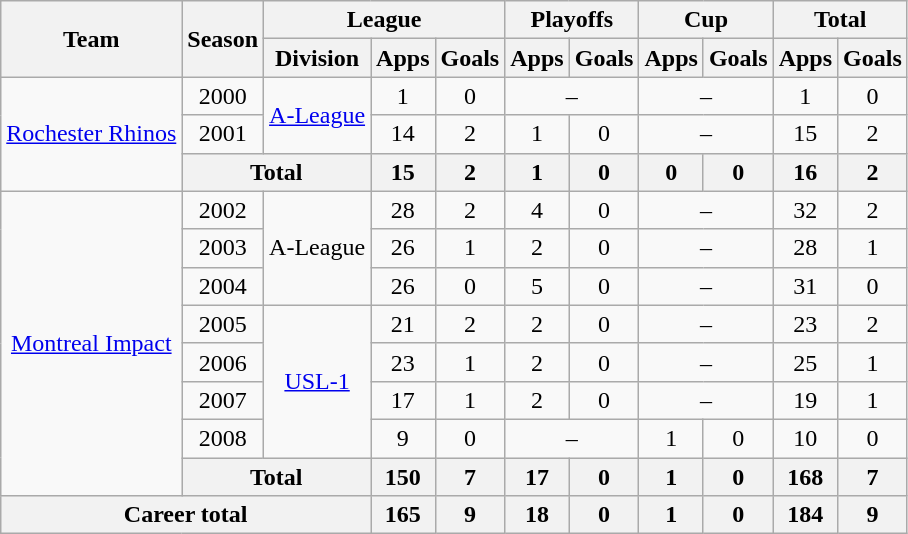<table class="wikitable" style="text-align: center">
<tr>
<th rowspan="2">Team</th>
<th rowspan="2">Season</th>
<th colspan="3">League</th>
<th colspan="2">Playoffs</th>
<th colspan="2">Cup</th>
<th colspan="2">Total</th>
</tr>
<tr>
<th>Division</th>
<th>Apps</th>
<th>Goals</th>
<th>Apps</th>
<th>Goals</th>
<th>Apps</th>
<th>Goals</th>
<th>Apps</th>
<th>Goals</th>
</tr>
<tr>
<td rowspan="3"><a href='#'>Rochester Rhinos</a></td>
<td>2000</td>
<td rowspan="2"><a href='#'>A-League</a></td>
<td>1</td>
<td>0</td>
<td colspan="2">–</td>
<td colspan="2">–</td>
<td>1</td>
<td>0</td>
</tr>
<tr>
<td>2001</td>
<td>14</td>
<td>2</td>
<td>1</td>
<td>0</td>
<td colspan="2">–</td>
<td>15</td>
<td>2</td>
</tr>
<tr>
<th colspan="2">Total</th>
<th>15</th>
<th>2</th>
<th>1</th>
<th>0</th>
<th>0</th>
<th>0</th>
<th>16</th>
<th>2</th>
</tr>
<tr>
<td rowspan="8"><a href='#'>Montreal Impact</a></td>
<td>2002</td>
<td rowspan="3">A-League</td>
<td>28</td>
<td>2</td>
<td>4</td>
<td>0</td>
<td colspan="2">–</td>
<td>32</td>
<td>2</td>
</tr>
<tr>
<td>2003</td>
<td>26</td>
<td>1</td>
<td>2</td>
<td>0</td>
<td colspan="2">–</td>
<td>28</td>
<td>1</td>
</tr>
<tr>
<td>2004</td>
<td>26</td>
<td>0</td>
<td>5</td>
<td>0</td>
<td colspan="2">–</td>
<td>31</td>
<td>0</td>
</tr>
<tr>
<td>2005</td>
<td rowspan="4"><a href='#'>USL-1</a></td>
<td>21</td>
<td>2</td>
<td>2</td>
<td>0</td>
<td colspan="2">–</td>
<td>23</td>
<td>2</td>
</tr>
<tr>
<td>2006</td>
<td>23</td>
<td>1</td>
<td>2</td>
<td>0</td>
<td colspan="2">–</td>
<td>25</td>
<td>1</td>
</tr>
<tr>
<td>2007</td>
<td>17</td>
<td>1</td>
<td>2</td>
<td>0</td>
<td colspan="2">–</td>
<td>19</td>
<td>1</td>
</tr>
<tr>
<td>2008</td>
<td>9</td>
<td>0</td>
<td colspan="2">–</td>
<td>1</td>
<td>0</td>
<td>10</td>
<td>0</td>
</tr>
<tr>
<th colspan="2">Total</th>
<th>150</th>
<th>7</th>
<th>17</th>
<th>0</th>
<th>1</th>
<th>0</th>
<th>168</th>
<th>7</th>
</tr>
<tr>
<th colspan="3">Career total</th>
<th>165</th>
<th>9</th>
<th>18</th>
<th>0</th>
<th>1</th>
<th>0</th>
<th>184</th>
<th>9</th>
</tr>
</table>
